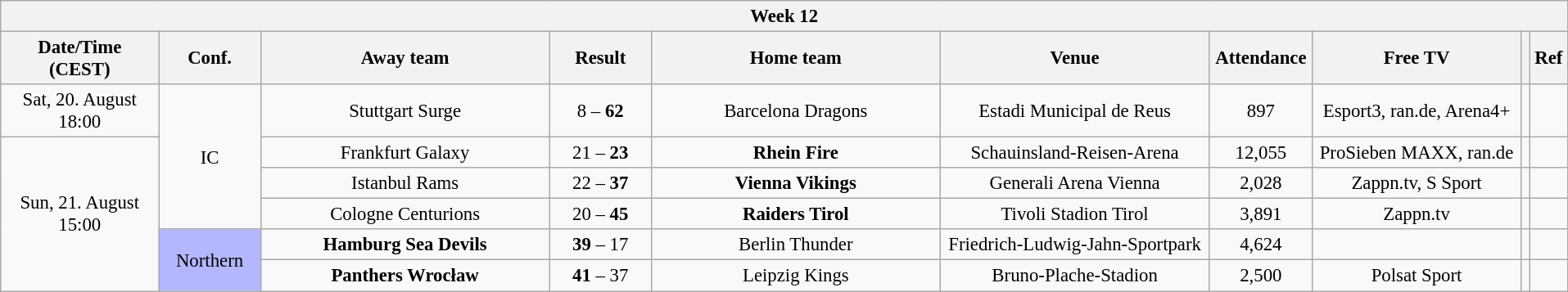<table class="mw-collapsible wikitable" style="font-size:95%; text-align:center; width:84em">
<tr>
<th colspan="10">Week 12</th>
</tr>
<tr>
<th style="width:8em;">Date/Time (CEST)</th>
<th style="width:5em;">Conf.</th>
<th style="width:15em;">Away team</th>
<th style="width:5em;">Result</th>
<th style="width:15em;">Home team</th>
<th>Venue</th>
<th>Attendance</th>
<th>Free TV</th>
<th></th>
<th>Ref</th>
</tr>
<tr>
<td>Sat, 20. August<br>18:00</td>
<td rowspan="4">IC</td>
<td>Stuttgart Surge</td>
<td>8 – <strong>62</strong></td>
<td>Barcelona Dragons</td>
<td>Estadi Municipal de Reus</td>
<td>897</td>
<td>Esport3, ran.de, Arena4+</td>
<td></td>
<td></td>
</tr>
<tr>
<td rowspan="5">Sun, 21. August<br>15:00</td>
<td>Frankfurt Galaxy</td>
<td>21 – <strong>23</strong></td>
<td><strong>Rhein Fire</strong></td>
<td>Schauinsland-Reisen-Arena</td>
<td>12,055</td>
<td>ProSieben MAXX, ran.de</td>
<td></td>
<td></td>
</tr>
<tr>
<td>Istanbul Rams</td>
<td>22 – <strong>37</strong></td>
<td><strong>Vienna Vikings</strong></td>
<td>Generali Arena Vienna</td>
<td>2,028</td>
<td>Zappn.tv, S Sport</td>
<td></td>
<td></td>
</tr>
<tr>
<td>Cologne Centurions</td>
<td>20 – <strong>45</strong></td>
<td><strong>Raiders Tirol</strong></td>
<td>Tivoli Stadion Tirol</td>
<td>3,891</td>
<td>Zappn.tv</td>
<td></td>
<td></td>
</tr>
<tr>
<td rowspan="2" style="background:#B3B7FF">Northern</td>
<td><strong>Hamburg Sea Devils</strong></td>
<td><strong>39</strong> – 17</td>
<td>Berlin Thunder</td>
<td>Friedrich-Ludwig-Jahn-Sportpark</td>
<td>4,624</td>
<td></td>
<td></td>
<td></td>
</tr>
<tr>
<td><strong>Panthers Wrocław</strong></td>
<td><strong>41</strong> – 37</td>
<td>Leipzig Kings</td>
<td>Bruno-Plache-Stadion</td>
<td>2,500</td>
<td>Polsat Sport</td>
<td></td>
<td></td>
</tr>
</table>
